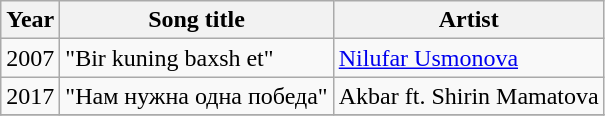<table class = "wikitable sortable">
<tr>
<th>Year</th>
<th>Song title</th>
<th>Artist</th>
</tr>
<tr>
<td rowspan=1>2007</td>
<td>"Bir kuning baxsh et"</td>
<td rowspan=1><a href='#'>Nilufar Usmonova</a></td>
</tr>
<tr>
<td rowspan=1>2017</td>
<td>"Нам нужна одна победа"</td>
<td rowspan=1>Akbar ft. Shirin Mamatova</td>
</tr>
<tr>
</tr>
</table>
